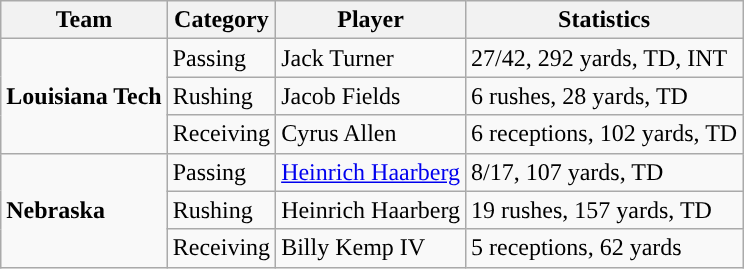<table class="wikitable" style="float: left;">
<tr>
<th>Team</th>
<th>Category</th>
<th>Player</th>
<th>Statistics</th>
</tr>
<tr>
<td rowspan=3><strong>Louisiana Tech</strong></td>
<td>Passing</td>
<td>Jack Turner</td>
<td>27/42, 292 yards, TD, INT</td>
</tr>
<tr>
<td>Rushing</td>
<td>Jacob Fields</td>
<td>6 rushes, 28 yards, TD</td>
</tr>
<tr>
<td>Receiving</td>
<td>Cyrus Allen</td>
<td>6 receptions, 102 yards, TD</td>
</tr>
<tr>
<td rowspan=3><strong>Nebraska</strong></td>
<td>Passing</td>
<td><a href='#'>Heinrich Haarberg</a></td>
<td>8/17, 107 yards, TD</td>
</tr>
<tr>
<td>Rushing</td>
<td>Heinrich Haarberg</td>
<td>19 rushes, 157 yards, TD</td>
</tr>
<tr>
<td>Receiving</td>
<td>Billy Kemp IV</td>
<td>5 receptions, 62 yards</td>
</tr>
</table>
